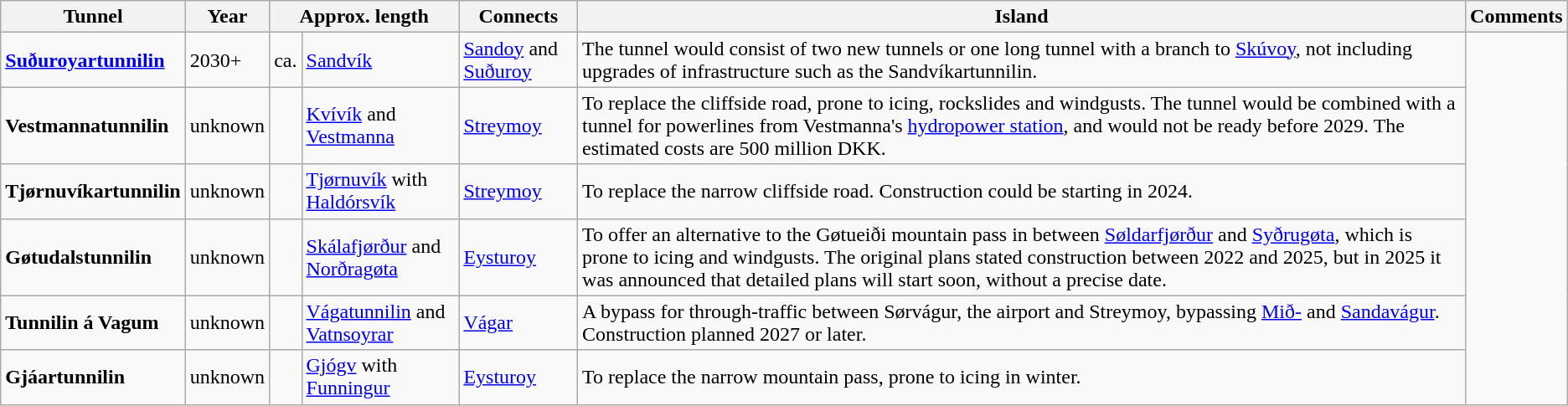<table class="wikitable sortable">
<tr>
<th>Tunnel</th>
<th>Year</th>
<th colspan="2">Approx. length<br></th>
<th>Connects</th>
<th>Island</th>
<th>Comments</th>
</tr>
<tr>
<td><strong><a href='#'>Suðuroyartunnilin</a></strong></td>
<td>2030+</td>
<td>ca. </td>
<td><a href='#'>Sandvík</a></td>
<td><a href='#'>Sandoy</a> and <a href='#'>Suðuroy</a></td>
<td>The tunnel would consist of two new tunnels or one long tunnel with a branch to <a href='#'>Skúvoy</a>, not including upgrades of infrastructure such as the Sandvíkartunnilin.</td>
</tr>
<tr>
<td><strong>Vestmannatunnilin</strong></td>
<td>unknown</td>
<td></td>
<td><a href='#'>Kvívík</a> and <a href='#'>Vestmanna</a></td>
<td><a href='#'>Streymoy</a></td>
<td>To replace the cliffside road, prone to icing, rockslides and windgusts. The tunnel would be combined with a tunnel for powerlines from Vestmanna's <a href='#'>hydropower station</a>, and would not be ready before 2029. The estimated costs are 500 million DKK.</td>
</tr>
<tr>
<td><strong>Tjørnuvíkartunnilin</strong></td>
<td>unknown</td>
<td></td>
<td><a href='#'>Tjørnuvík</a> with <a href='#'>Haldórsvík</a></td>
<td><a href='#'>Streymoy</a></td>
<td>To replace the narrow cliffside road. Construction could be starting in 2024.</td>
</tr>
<tr>
<td><strong>Gøtudalstunnilin</strong></td>
<td>unknown</td>
<td></td>
<td><a href='#'>Skálafjørður</a> and <a href='#'>Norðragøta</a></td>
<td><a href='#'>Eysturoy</a></td>
<td>To offer an alternative to the Gøtueiði mountain pass in between <a href='#'>Søldarfjørður</a> and <a href='#'>Syðrugøta</a>, which is prone to icing and windgusts. The original plans stated construction between 2022 and 2025, but in 2025 it was announced that detailed plans will start soon, without a precise date.</td>
</tr>
<tr>
<td><strong>Tunnilin á Vagum</strong></td>
<td>unknown</td>
<td></td>
<td><a href='#'>Vágatunnilin</a> and <a href='#'>Vatnsoyrar</a></td>
<td><a href='#'>Vágar</a></td>
<td>A bypass for through-traffic between Sørvágur, the airport and Streymoy, bypassing <a href='#'>Mið-</a> and <a href='#'>Sandavágur</a>. Construction planned 2027 or later.</td>
</tr>
<tr>
<td><strong>Gjáartunnilin</strong></td>
<td>unknown</td>
<td></td>
<td><a href='#'>Gjógv</a> with <a href='#'>Funningur</a></td>
<td><a href='#'>Eysturoy</a></td>
<td>To replace the narrow mountain pass, prone to icing in winter.</td>
</tr>
</table>
